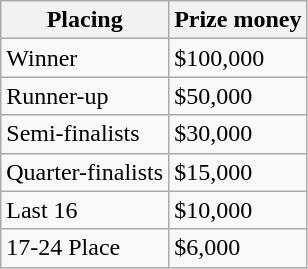<table class="wikitable sortable">
<tr>
<th>Placing</th>
<th>Prize money</th>
</tr>
<tr>
<td>Winner</td>
<td>$100,000</td>
</tr>
<tr>
<td>Runner-up</td>
<td>$50,000</td>
</tr>
<tr>
<td>Semi-finalists</td>
<td>$30,000</td>
</tr>
<tr>
<td>Quarter-finalists</td>
<td>$15,000</td>
</tr>
<tr>
<td>Last 16</td>
<td>$10,000</td>
</tr>
<tr>
<td>17-24 Place</td>
<td>$6,000</td>
</tr>
</table>
